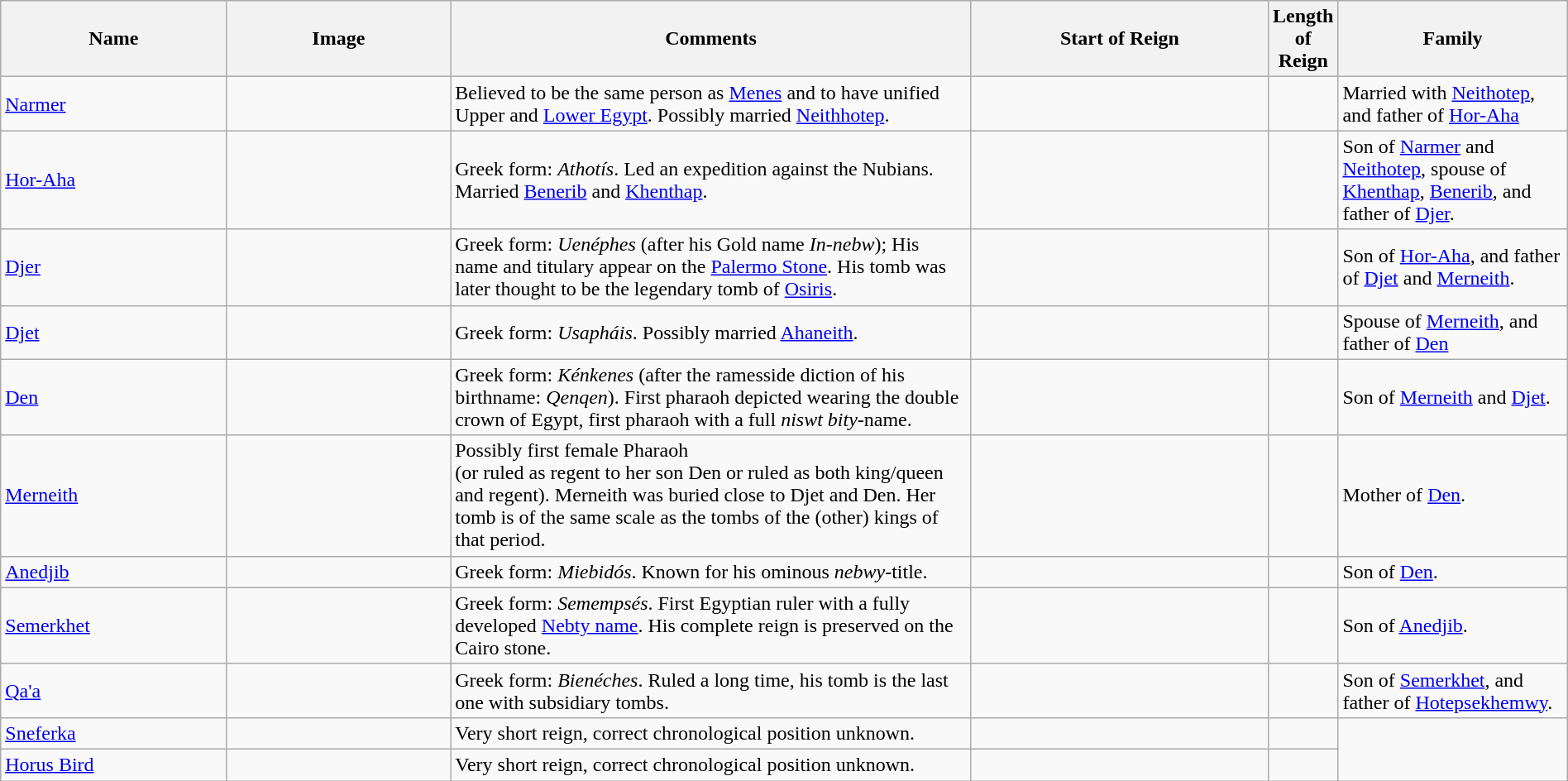<table class="wikitable" width="100%">
<tr>
<th width="15%">Name</th>
<th width="15%">Image</th>
<th width="35%">Comments</th>
<th width="20%">Start of Reign</th>
<th>Length of Reign</th>
<th width="15%">Family</th>
</tr>
<tr>
<td><a href='#'>Narmer</a></td>
<td></td>
<td>Believed to be the same person as <a href='#'>Menes</a> and to have unified Upper and <a href='#'>Lower Egypt</a>. Possibly married <a href='#'>Neithhotep</a>.</td>
<td></td>
<td></td>
<td>Married with <a href='#'>Neithotep</a>, and father of <a href='#'>Hor-Aha</a></td>
</tr>
<tr>
<td><a href='#'>Hor-Aha</a></td>
<td></td>
<td>Greek form: <em>Athotís</em>. Led an expedition against the Nubians. Married <a href='#'>Benerib</a> and <a href='#'>Khenthap</a>.</td>
<td></td>
<td></td>
<td>Son of <a href='#'>Narmer</a> and <a href='#'>Neithotep</a>, spouse of <a href='#'>Khenthap</a>, <a href='#'>Benerib</a>, and father of <a href='#'>Djer</a>.</td>
</tr>
<tr>
<td><a href='#'>Djer</a></td>
<td></td>
<td>Greek form: <em>Uenéphes</em> (after his Gold name <em>In-nebw</em>); His name and titulary appear on the <a href='#'>Palermo Stone</a>. His tomb was later thought to be the legendary tomb of <a href='#'>Osiris</a>.</td>
<td></td>
<td></td>
<td>Son of <a href='#'>Hor-Aha</a>, and father of <a href='#'>Djet</a> and <a href='#'>Merneith</a>.</td>
</tr>
<tr>
<td><a href='#'>Djet</a></td>
<td></td>
<td>Greek form: <em>Usapháis</em>. Possibly married <a href='#'>Ahaneith</a>.</td>
<td></td>
<td></td>
<td>Spouse of <a href='#'>Merneith</a>, and father of <a href='#'>Den</a></td>
</tr>
<tr>
<td><a href='#'>Den</a></td>
<td></td>
<td>Greek form: <em>Kénkenes</em> (after the ramesside diction of his birthname: <em>Qenqen</em>). First pharaoh depicted wearing the double crown of Egypt, first pharaoh with a full <em>niswt bity</em>-name.</td>
<td></td>
<td></td>
<td>Son of <a href='#'>Merneith</a> and <a href='#'>Djet</a>.</td>
</tr>
<tr>
<td><a href='#'>Merneith</a></td>
<td></td>
<td>Possibly first female Pharaoh<br>(or ruled as regent to her son Den or ruled as both king/queen and regent). Merneith was buried close to Djet and Den. Her tomb is of the same scale as the tombs of the (other) kings of that period.</td>
<td></td>
<td></td>
<td>Mother of <a href='#'>Den</a>.</td>
</tr>
<tr>
<td><a href='#'>Anedjib</a></td>
<td></td>
<td>Greek form: <em>Miebidós</em>. Known for his ominous <em>nebwy</em>-title.</td>
<td></td>
<td></td>
<td>Son of <a href='#'>Den</a>.</td>
</tr>
<tr>
<td><a href='#'>Semerkhet</a></td>
<td></td>
<td>Greek form: <em>Semempsés</em>. First Egyptian ruler with a fully developed <a href='#'>Nebty name</a>. His complete reign is preserved on the Cairo stone.</td>
<td></td>
<td></td>
<td>Son of <a href='#'>Anedjib</a>.</td>
</tr>
<tr>
<td><a href='#'>Qa'a</a></td>
<td></td>
<td>Greek form: <em>Bienéches</em>. Ruled a long time, his tomb is the last one with subsidiary tombs.</td>
<td></td>
<td></td>
<td>Son of <a href='#'>Semerkhet</a>, and father of <a href='#'>Hotepsekhemwy</a>.</td>
</tr>
<tr>
<td><a href='#'>Sneferka</a></td>
<td></td>
<td>Very short reign, correct chronological position unknown.</td>
<td></td>
<td></td>
</tr>
<tr>
<td><a href='#'>Horus Bird</a></td>
<td></td>
<td>Very short reign, correct chronological position unknown.</td>
<td></td>
<td></td>
</tr>
</table>
